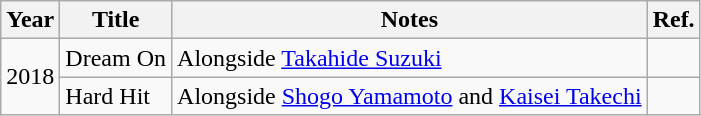<table class="wikitable">
<tr>
<th>Year</th>
<th>Title</th>
<th>Notes</th>
<th>Ref.</th>
</tr>
<tr>
<td rowspan="2">2018</td>
<td>Dream On</td>
<td>Alongside <a href='#'>Takahide Suzuki</a></td>
<td></td>
</tr>
<tr>
<td>Hard Hit</td>
<td>Alongside <a href='#'>Shogo Yamamoto</a> and <a href='#'>Kaisei Takechi</a></td>
<td></td>
</tr>
</table>
